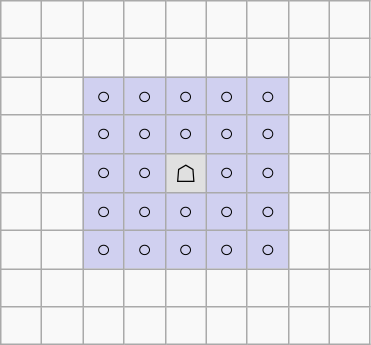<table border="1" class="wikitable">
<tr align=center>
<td width="20"> </td>
<td width="20"> </td>
<td width="20"> </td>
<td width="20"> </td>
<td width="20"> </td>
<td width="20"> </td>
<td width="20"> </td>
<td width="20"> </td>
<td width="20"> </td>
</tr>
<tr align=center>
<td> </td>
<td> </td>
<td> </td>
<td> </td>
<td> </td>
<td> </td>
<td> </td>
<td> </td>
<td> </td>
</tr>
<tr align=center>
<td> </td>
<td> </td>
<td style="background:#d0d0f0;">○</td>
<td style="background:#d0d0f0;">○</td>
<td style="background:#d0d0f0;">○</td>
<td style="background:#d0d0f0;">○</td>
<td style="background:#d0d0f0;">○</td>
<td> </td>
<td> </td>
</tr>
<tr align=center>
<td> </td>
<td> </td>
<td style="background:#d0d0f0;">○</td>
<td style="background:#d0d0f0;">○</td>
<td style="background:#d0d0f0;">○</td>
<td style="background:#d0d0f0;">○</td>
<td style="background:#d0d0f0;">○</td>
<td> </td>
<td> </td>
</tr>
<tr align=center>
<td> </td>
<td> </td>
<td style="background:#d0d0f0;">○</td>
<td style="background:#d0d0f0;">○</td>
<td style="background:#e0e0e0;">☖</td>
<td style="background:#d0d0f0;">○</td>
<td style="background:#d0d0f0;">○</td>
<td> </td>
<td> </td>
</tr>
<tr align=center>
<td> </td>
<td> </td>
<td style="background:#d0d0f0;">○</td>
<td style="background:#d0d0f0;">○</td>
<td style="background:#d0d0f0;">○</td>
<td style="background:#d0d0f0;">○</td>
<td style="background:#d0d0f0;">○</td>
<td> </td>
<td> </td>
</tr>
<tr align=center>
<td> </td>
<td> </td>
<td style="background:#d0d0f0;">○</td>
<td style="background:#d0d0f0;">○</td>
<td style="background:#d0d0f0;">○</td>
<td style="background:#d0d0f0;">○</td>
<td style="background:#d0d0f0;">○</td>
<td> </td>
<td> </td>
</tr>
<tr align=center>
<td> </td>
<td> </td>
<td> </td>
<td> </td>
<td> </td>
<td> </td>
<td> </td>
<td> </td>
<td> </td>
</tr>
<tr align=center>
<td> </td>
<td> </td>
<td> </td>
<td> </td>
<td> </td>
<td> </td>
<td> </td>
<td> </td>
<td> </td>
</tr>
</table>
